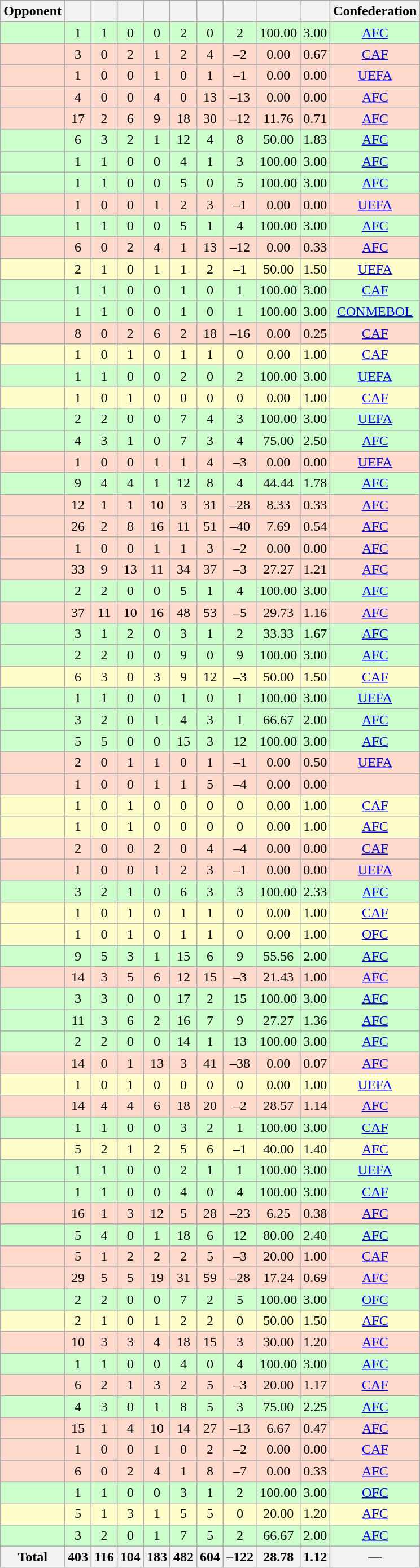<table class="wikitable sortable" style="text-align:center;">
<tr>
<th>Opponent</th>
<th></th>
<th></th>
<th></th>
<th></th>
<th></th>
<th></th>
<th></th>
<th></th>
<th></th>
<th>Confederation</th>
</tr>
<tr bgcolor="#CCFFCC">
<td style="text-align:left;"></td>
<td>1</td>
<td>1</td>
<td>0</td>
<td>0</td>
<td>2</td>
<td>0</td>
<td>2</td>
<td>100.00</td>
<td>3.00</td>
<td><a href='#'>AFC</a></td>
</tr>
<tr bgcolor="#FFDACC">
<td style="text-align:left;"></td>
<td>3</td>
<td>0</td>
<td>2</td>
<td>1</td>
<td>2</td>
<td>4</td>
<td>–2</td>
<td>0.00</td>
<td>0.67</td>
<td><a href='#'>CAF</a></td>
</tr>
<tr bgcolor="#FFDACC">
<td style="text-align:left;"></td>
<td>1</td>
<td>0</td>
<td>0</td>
<td>1</td>
<td>0</td>
<td>1</td>
<td>–1</td>
<td>0.00</td>
<td>0.00</td>
<td><a href='#'>UEFA</a></td>
</tr>
<tr bgcolor="#FFDACC">
<td style="text-align:left;"></td>
<td>4</td>
<td>0</td>
<td>0</td>
<td>4</td>
<td>0</td>
<td>13</td>
<td>–13</td>
<td>0.00</td>
<td>0.00</td>
<td><a href='#'>AFC</a></td>
</tr>
<tr bgcolor="#FFDACC">
<td style="text-align:left;"></td>
<td>17</td>
<td>2</td>
<td>6</td>
<td>9</td>
<td>18</td>
<td>30</td>
<td>–12</td>
<td>11.76</td>
<td>0.71</td>
<td><a href='#'>AFC</a></td>
</tr>
<tr bgcolor="#CCFFCC">
<td style="text-align:left;"></td>
<td>6</td>
<td>3</td>
<td>2</td>
<td>1</td>
<td>12</td>
<td>4</td>
<td>8</td>
<td>50.00</td>
<td>1.83</td>
<td><a href='#'>AFC</a></td>
</tr>
<tr bgcolor="#CCFFCC">
<td style="text-align:left;"></td>
<td>1</td>
<td>1</td>
<td>0</td>
<td>0</td>
<td>4</td>
<td>1</td>
<td>3</td>
<td>100.00</td>
<td>3.00</td>
<td><a href='#'>AFC</a></td>
</tr>
<tr bgcolor="#CCFFCC">
<td style="text-align:left;"></td>
<td>1</td>
<td>1</td>
<td>0</td>
<td>0</td>
<td>5</td>
<td>0</td>
<td>5</td>
<td>100.00</td>
<td>3.00</td>
<td><a href='#'>AFC</a></td>
</tr>
<tr bgcolor="#FFDACC">
<td style="text-align:left;"></td>
<td>1</td>
<td>0</td>
<td>0</td>
<td>1</td>
<td>2</td>
<td>3</td>
<td>–1</td>
<td>0.00</td>
<td>0.00</td>
<td><a href='#'>UEFA</a></td>
</tr>
<tr bgcolor="#CCFFCC">
<td style="text-align:left;"></td>
<td>1</td>
<td>1</td>
<td>0</td>
<td>0</td>
<td>5</td>
<td>1</td>
<td>4</td>
<td>100.00</td>
<td>3.00</td>
<td><a href='#'>AFC</a></td>
</tr>
<tr bgcolor="#FFDACC">
<td style="text-align:left;"></td>
<td>6</td>
<td>0</td>
<td>2</td>
<td>4</td>
<td>1</td>
<td>13</td>
<td>–12</td>
<td>0.00</td>
<td>0.33</td>
<td><a href='#'>AFC</a></td>
</tr>
<tr bgcolor="#FFFFCC">
<td style="text-align:left;"></td>
<td>2</td>
<td>1</td>
<td>0</td>
<td>1</td>
<td>1</td>
<td>2</td>
<td>–1</td>
<td>50.00</td>
<td>1.50</td>
<td><a href='#'>UEFA</a></td>
</tr>
<tr bgcolor="#CCFFCC">
<td style="text-align:left;"></td>
<td>1</td>
<td>1</td>
<td>0</td>
<td>0</td>
<td>1</td>
<td>0</td>
<td>1</td>
<td>100.00</td>
<td>3.00</td>
<td><a href='#'>CAF</a></td>
</tr>
<tr bgcolor="#CCFFCC">
<td style="text-align:left;"></td>
<td>1</td>
<td>1</td>
<td>0</td>
<td>0</td>
<td>1</td>
<td>0</td>
<td>1</td>
<td>100.00</td>
<td>3.00</td>
<td><a href='#'>CONMEBOL</a></td>
</tr>
<tr bgcolor="#FFDACC">
<td style="text-align:left;"></td>
<td>8</td>
<td>0</td>
<td>2</td>
<td>6</td>
<td>2</td>
<td>18</td>
<td>–16</td>
<td>0.00</td>
<td>0.25</td>
<td><a href='#'>CAF</a></td>
</tr>
<tr bgcolor="#FFFFCC">
<td style="text-align:left;"></td>
<td>1</td>
<td>0</td>
<td>1</td>
<td>0</td>
<td>1</td>
<td>1</td>
<td>0</td>
<td>0.00</td>
<td>1.00</td>
<td><a href='#'>CAF</a></td>
</tr>
<tr bgcolor="#CCFFCC">
<td style="text-align:left;"></td>
<td>1</td>
<td>1</td>
<td>0</td>
<td>0</td>
<td>2</td>
<td>0</td>
<td>2</td>
<td>100.00</td>
<td>3.00</td>
<td><a href='#'>UEFA</a></td>
</tr>
<tr bgcolor="#FFFFCC">
<td style="text-align:left;"></td>
<td>1</td>
<td>0</td>
<td>1</td>
<td>0</td>
<td>0</td>
<td>0</td>
<td>0</td>
<td>0.00</td>
<td>1.00</td>
<td><a href='#'>CAF</a></td>
</tr>
<tr bgcolor="#CCFFCC">
<td style="text-align:left;"></td>
<td>2</td>
<td>2</td>
<td>0</td>
<td>0</td>
<td>7</td>
<td>4</td>
<td>3</td>
<td>100.00</td>
<td>3.00</td>
<td><a href='#'>UEFA</a></td>
</tr>
<tr bgcolor="#CCFFCC">
<td style="text-align:left;"></td>
<td>4</td>
<td>3</td>
<td>1</td>
<td>0</td>
<td>7</td>
<td>3</td>
<td>4</td>
<td>75.00</td>
<td>2.50</td>
<td><a href='#'>AFC</a></td>
</tr>
<tr bgcolor="#FFDACC">
<td style="text-align:left;"></td>
<td>1</td>
<td>0</td>
<td>0</td>
<td>1</td>
<td>1</td>
<td>4</td>
<td>–3</td>
<td>0.00</td>
<td>0.00</td>
<td><a href='#'>UEFA</a></td>
</tr>
<tr bgcolor="#CCFFCC">
<td style="text-align:left;"></td>
<td>9</td>
<td>4</td>
<td>4</td>
<td>1</td>
<td>12</td>
<td>8</td>
<td>4</td>
<td>44.44</td>
<td>1.78</td>
<td><a href='#'>AFC</a></td>
</tr>
<tr bgcolor="#FFDACC">
<td style="text-align:left;"></td>
<td>12</td>
<td>1</td>
<td>1</td>
<td>10</td>
<td>3</td>
<td>31</td>
<td>–28</td>
<td>8.33</td>
<td>0.33</td>
<td><a href='#'>AFC</a></td>
</tr>
<tr bgcolor="#FFDACC">
<td style="text-align:left;"></td>
<td>26</td>
<td>2</td>
<td>8</td>
<td>16</td>
<td>11</td>
<td>51</td>
<td>–40</td>
<td>7.69</td>
<td>0.54</td>
<td><a href='#'>AFC</a></td>
</tr>
<tr bgcolor="#FFDACC">
<td style="text-align:left;"></td>
<td>1</td>
<td>0</td>
<td>0</td>
<td>1</td>
<td>1</td>
<td>3</td>
<td>–2</td>
<td>0.00</td>
<td>0.00</td>
<td><a href='#'>AFC</a></td>
</tr>
<tr bgcolor="#FFDACC">
<td style="text-align:left;"></td>
<td>33</td>
<td>9</td>
<td>13</td>
<td>11</td>
<td>34</td>
<td>37</td>
<td>–3</td>
<td>27.27</td>
<td>1.21</td>
<td><a href='#'>AFC</a></td>
</tr>
<tr bgcolor="#CCFFCC">
<td style="text-align:left;"></td>
<td>2</td>
<td>2</td>
<td>0</td>
<td>0</td>
<td>5</td>
<td>1</td>
<td>4</td>
<td>100.00</td>
<td>3.00</td>
<td><a href='#'>AFC</a></td>
</tr>
<tr bgcolor="#FFDACC">
<td style="text-align:left;"></td>
<td>37</td>
<td>11</td>
<td>10</td>
<td>16</td>
<td>48</td>
<td>53</td>
<td>–5</td>
<td>29.73</td>
<td>1.16</td>
<td><a href='#'>AFC</a></td>
</tr>
<tr bgcolor="#CCFFCC">
<td style="text-align:left;"></td>
<td>3</td>
<td>1</td>
<td>2</td>
<td>0</td>
<td>3</td>
<td>1</td>
<td>2</td>
<td>33.33</td>
<td>1.67</td>
<td><a href='#'>AFC</a></td>
</tr>
<tr bgcolor="#CCFFCC">
<td style="text-align:left;"></td>
<td>2</td>
<td>2</td>
<td>0</td>
<td>0</td>
<td>9</td>
<td>0</td>
<td>9</td>
<td>100.00</td>
<td>3.00</td>
<td><a href='#'>AFC</a></td>
</tr>
<tr bgcolor="#FFFFCC">
<td style="text-align:left;"></td>
<td>6</td>
<td>3</td>
<td>0</td>
<td>3</td>
<td>9</td>
<td>12</td>
<td>–3</td>
<td>50.00</td>
<td>1.50</td>
<td><a href='#'>CAF</a></td>
</tr>
<tr bgcolor="#CCFFCC">
<td style="text-align:left;"></td>
<td>1</td>
<td>1</td>
<td>0</td>
<td>0</td>
<td>1</td>
<td>0</td>
<td>1</td>
<td>100.00</td>
<td>3.00</td>
<td><a href='#'>UEFA</a></td>
</tr>
<tr bgcolor="#CCFFCC">
<td style="text-align:left;"></td>
<td>3</td>
<td>2</td>
<td>0</td>
<td>1</td>
<td>4</td>
<td>3</td>
<td>1</td>
<td>66.67</td>
<td>2.00</td>
<td><a href='#'>AFC</a></td>
</tr>
<tr bgcolor="#CCFFCC">
<td style="text-align:left;"></td>
<td>5</td>
<td>5</td>
<td>0</td>
<td>0</td>
<td>15</td>
<td>3</td>
<td>12</td>
<td>100.00</td>
<td>3.00</td>
<td><a href='#'>AFC</a></td>
</tr>
<tr bgcolor="#FFDACC">
<td style="text-align:left;"></td>
<td>2</td>
<td>0</td>
<td>1</td>
<td>1</td>
<td>0</td>
<td>1</td>
<td>–1</td>
<td>0.00</td>
<td>0.50</td>
<td><a href='#'>UEFA</a></td>
</tr>
<tr bgcolor="#FFDACC">
<td style="text-align:left;"></td>
<td>1</td>
<td>0</td>
<td>0</td>
<td>1</td>
<td>1</td>
<td>5</td>
<td>–4</td>
<td>0.00</td>
<td>0.00</td>
<td></td>
</tr>
<tr bgcolor="#FFFFCC">
<td style="text-align:left;"></td>
<td>1</td>
<td>0</td>
<td>1</td>
<td>0</td>
<td>0</td>
<td>0</td>
<td>0</td>
<td>0.00</td>
<td>1.00</td>
<td><a href='#'>CAF</a></td>
</tr>
<tr bgcolor="#FFFFCC">
<td style="text-align:left;"></td>
<td>1</td>
<td>0</td>
<td>1</td>
<td>0</td>
<td>0</td>
<td>0</td>
<td>0</td>
<td>0.00</td>
<td>1.00</td>
<td><a href='#'>AFC</a></td>
</tr>
<tr bgcolor="#FFDACC">
<td style="text-align:left;"></td>
<td>2</td>
<td>0</td>
<td>0</td>
<td>2</td>
<td>0</td>
<td>4</td>
<td>–4</td>
<td>0.00</td>
<td>0.00</td>
<td><a href='#'>CAF</a></td>
</tr>
<tr bgcolor="#FFDACC">
<td style="text-align:left;"></td>
<td>1</td>
<td>0</td>
<td>0</td>
<td>1</td>
<td>2</td>
<td>3</td>
<td>–1</td>
<td>0.00</td>
<td>0.00</td>
<td><a href='#'>UEFA</a></td>
</tr>
<tr bgcolor="#CCFFCC">
<td style="text-align:left;"></td>
<td>3</td>
<td>2</td>
<td>1</td>
<td>0</td>
<td>6</td>
<td>3</td>
<td>3</td>
<td>100.00</td>
<td>2.33</td>
<td><a href='#'>AFC</a></td>
</tr>
<tr bgcolor="#FFFFCC">
<td style="text-align:left;"></td>
<td>1</td>
<td>0</td>
<td>1</td>
<td>0</td>
<td>1</td>
<td>1</td>
<td>0</td>
<td>0.00</td>
<td>1.00</td>
<td><a href='#'>CAF</a></td>
</tr>
<tr bgcolor="#FFFFCC">
<td style="text-align:left;"></td>
<td>1</td>
<td>0</td>
<td>1</td>
<td>0</td>
<td>1</td>
<td>1</td>
<td>0</td>
<td>0.00</td>
<td>1.00</td>
<td><a href='#'>OFC</a></td>
</tr>
<tr bgcolor="#CCFFCC">
<td style="text-align:left;"></td>
<td>9</td>
<td>5</td>
<td>3</td>
<td>1</td>
<td>15</td>
<td>6</td>
<td>9</td>
<td>55.56</td>
<td>2.00</td>
<td><a href='#'>AFC</a></td>
</tr>
<tr bgcolor="#FFDACC">
<td style="text-align:left;"></td>
<td>14</td>
<td>3</td>
<td>5</td>
<td>6</td>
<td>12</td>
<td>15</td>
<td>–3</td>
<td>21.43</td>
<td>1.00</td>
<td><a href='#'>AFC</a></td>
</tr>
<tr bgcolor="#CCFFCC">
<td style="text-align:left;"></td>
<td>3</td>
<td>3</td>
<td>0</td>
<td>0</td>
<td>17</td>
<td>2</td>
<td>15</td>
<td>100.00</td>
<td>3.00</td>
<td><a href='#'>AFC</a></td>
</tr>
<tr bgcolor="#CCFFCC">
<td style="text-align:left;"></td>
<td>11</td>
<td>3</td>
<td>6</td>
<td>2</td>
<td>16</td>
<td>7</td>
<td>9</td>
<td>27.27</td>
<td>1.36</td>
<td><a href='#'>AFC</a></td>
</tr>
<tr bgcolor="#CCFFCC">
<td style="text-align:left;"></td>
<td>2</td>
<td>2</td>
<td>0</td>
<td>0</td>
<td>14</td>
<td>1</td>
<td>13</td>
<td>100.00</td>
<td>3.00</td>
<td><a href='#'>AFC</a></td>
</tr>
<tr bgcolor="#FFDACC">
<td style="text-align:left;"></td>
<td>14</td>
<td>0</td>
<td>1</td>
<td>13</td>
<td>3</td>
<td>41</td>
<td>–38</td>
<td>0.00</td>
<td>0.07</td>
<td><a href='#'>AFC</a></td>
</tr>
<tr bgcolor="#FFFFCC">
<td style="text-align:left;"></td>
<td>1</td>
<td>0</td>
<td>1</td>
<td>0</td>
<td>0</td>
<td>0</td>
<td>0</td>
<td>0.00</td>
<td>1.00</td>
<td><a href='#'>UEFA</a></td>
</tr>
<tr bgcolor="#FFDACC">
<td style="text-align:left;"></td>
<td>14</td>
<td>4</td>
<td>4</td>
<td>6</td>
<td>18</td>
<td>20</td>
<td>–2</td>
<td>28.57</td>
<td>1.14</td>
<td><a href='#'>AFC</a></td>
</tr>
<tr bgcolor="#CCFFCC">
<td style="text-align:left;"></td>
<td>1</td>
<td>1</td>
<td>0</td>
<td>0</td>
<td>3</td>
<td>2</td>
<td>1</td>
<td>100.00</td>
<td>3.00</td>
<td><a href='#'>CAF</a></td>
</tr>
<tr bgcolor="#FFFFCC">
<td style="text-align:left;"></td>
<td>5</td>
<td>2</td>
<td>1</td>
<td>2</td>
<td>5</td>
<td>6</td>
<td>–1</td>
<td>40.00</td>
<td>1.40</td>
<td><a href='#'>AFC</a></td>
</tr>
<tr bgcolor="#CCFFCC">
<td style="text-align:left;"></td>
<td>1</td>
<td>1</td>
<td>0</td>
<td>0</td>
<td>2</td>
<td>1</td>
<td>1</td>
<td>100.00</td>
<td>3.00</td>
<td><a href='#'>UEFA</a></td>
</tr>
<tr bgcolor="#CCFFCC">
<td style="text-align:left;"></td>
<td>1</td>
<td>1</td>
<td>0</td>
<td>0</td>
<td>4</td>
<td>0</td>
<td>4</td>
<td>100.00</td>
<td>3.00</td>
<td><a href='#'>CAF</a></td>
</tr>
<tr bgcolor="#FFDACC">
<td style="text-align:left;"></td>
<td>16</td>
<td>1</td>
<td>3</td>
<td>12</td>
<td>5</td>
<td>28</td>
<td>–23</td>
<td>6.25</td>
<td>0.38</td>
<td><a href='#'>AFC</a></td>
</tr>
<tr bgcolor="#CCFFCC">
<td style="text-align:left;"></td>
<td>5</td>
<td>4</td>
<td>0</td>
<td>1</td>
<td>18</td>
<td>6</td>
<td>12</td>
<td>80.00</td>
<td>2.40</td>
<td><a href='#'>AFC</a></td>
</tr>
<tr bgcolor="#FFDACC">
<td style="text-align:left;"></td>
<td>5</td>
<td>1</td>
<td>2</td>
<td>2</td>
<td>2</td>
<td>5</td>
<td>–3</td>
<td>20.00</td>
<td>1.00</td>
<td><a href='#'>CAF</a></td>
</tr>
<tr bgcolor="#FFDACC">
<td style="text-align:left;"></td>
<td>29</td>
<td>5</td>
<td>5</td>
<td>19</td>
<td>31</td>
<td>59</td>
<td>–28</td>
<td>17.24</td>
<td>0.69</td>
<td><a href='#'>AFC</a></td>
</tr>
<tr bgcolor="#CCFFCC">
<td style="text-align:left;"></td>
<td>2</td>
<td>2</td>
<td>0</td>
<td>0</td>
<td>7</td>
<td>2</td>
<td>5</td>
<td>100.00</td>
<td>3.00</td>
<td><a href='#'>OFC</a></td>
</tr>
<tr bgcolor="#FFFFCC">
<td style="text-align:left;"></td>
<td>2</td>
<td>1</td>
<td>0</td>
<td>1</td>
<td>2</td>
<td>2</td>
<td>0</td>
<td>50.00</td>
<td>1.50</td>
<td><a href='#'>AFC</a></td>
</tr>
<tr bgcolor="#FFDACC">
<td style="text-align:left;"></td>
<td>10</td>
<td>3</td>
<td>3</td>
<td>4</td>
<td>18</td>
<td>15</td>
<td>3</td>
<td>30.00</td>
<td>1.20</td>
<td><a href='#'>AFC</a></td>
</tr>
<tr bgcolor="#CCFFCC">
<td style="text-align:left;"></td>
<td>1</td>
<td>1</td>
<td>0</td>
<td>0</td>
<td>4</td>
<td>0</td>
<td>4</td>
<td>100.00</td>
<td>3.00</td>
<td><a href='#'>AFC</a></td>
</tr>
<tr bgcolor="#FFDACC">
<td style="text-align:left;"></td>
<td>6</td>
<td>2</td>
<td>1</td>
<td>3</td>
<td>2</td>
<td>5</td>
<td>–3</td>
<td>20.00</td>
<td>1.17</td>
<td><a href='#'>CAF</a></td>
</tr>
<tr bgcolor="#CCFFCC">
<td style="text-align:left;"></td>
<td>4</td>
<td>3</td>
<td>0</td>
<td>1</td>
<td>8</td>
<td>5</td>
<td>3</td>
<td>75.00</td>
<td>2.25</td>
<td><a href='#'>AFC</a></td>
</tr>
<tr bgcolor="#FFDACC">
<td style="text-align:left;"></td>
<td>15</td>
<td>1</td>
<td>4</td>
<td>10</td>
<td>14</td>
<td>27</td>
<td>–13</td>
<td>6.67</td>
<td>0.47</td>
<td><a href='#'>AFC</a></td>
</tr>
<tr bgcolor="#FFDACC">
<td style="text-align:left;"></td>
<td>1</td>
<td>0</td>
<td>0</td>
<td>1</td>
<td>0</td>
<td>2</td>
<td>–2</td>
<td>0.00</td>
<td>0.00</td>
<td><a href='#'>CAF</a></td>
</tr>
<tr bgcolor="#FFDACC">
<td style="text-align:left;"></td>
<td>6</td>
<td>0</td>
<td>2</td>
<td>4</td>
<td>1</td>
<td>8</td>
<td>–7</td>
<td>0.00</td>
<td>0.33</td>
<td><a href='#'>AFC</a></td>
</tr>
<tr bgcolor="#CCFFCC">
<td style="text-align:left;"></td>
<td>1</td>
<td>1</td>
<td>0</td>
<td>0</td>
<td>3</td>
<td>1</td>
<td>2</td>
<td>100.00</td>
<td>3.00</td>
<td><a href='#'>OFC</a></td>
</tr>
<tr bgcolor="#FFFFCC">
<td style="text-align:left;"></td>
<td>5</td>
<td>1</td>
<td>3</td>
<td>1</td>
<td>5</td>
<td>5</td>
<td>0</td>
<td>20.00</td>
<td>1.20</td>
<td><a href='#'>AFC</a></td>
</tr>
<tr bgcolor="#CCFFCC">
<td style="text-align:left;"></td>
<td>3</td>
<td>2</td>
<td>0</td>
<td>1</td>
<td>7</td>
<td>5</td>
<td>2</td>
<td>66.67</td>
<td>2.00</td>
<td><a href='#'>AFC</a></td>
</tr>
<tr>
<th>Total</th>
<th>403</th>
<th>116</th>
<th>104</th>
<th>183</th>
<th>482</th>
<th>604</th>
<th>–122</th>
<th>28.78</th>
<th>1.12</th>
<th>—</th>
</tr>
</table>
